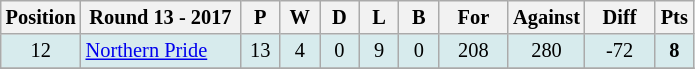<table class="wikitable" style="text-align:center; font-size:85%;">
<tr>
<th width=40 abbr="Position">Position</th>
<th width=100>Round 13 - 2017</th>
<th width=20 abbr="Played">P</th>
<th width=20 abbr="Won">W</th>
<th width=20 abbr="Drawn">D</th>
<th width=20 abbr="Lost">L</th>
<th width=20 abbr="Bye">B</th>
<th width=40 abbr="Points for">For</th>
<th width=40 abbr="Points against">Against</th>
<th width=40 abbr="Points difference">Diff</th>
<th width=20 abbr="Points">Pts</th>
</tr>
<tr style="background: #d7ebed;">
<td>12</td>
<td style="text-align:left;"> <a href='#'>Northern Pride</a></td>
<td>13</td>
<td>4</td>
<td>0</td>
<td>9</td>
<td>0</td>
<td>208</td>
<td>280</td>
<td>-72</td>
<td><strong>8</strong></td>
</tr>
<tr>
</tr>
</table>
